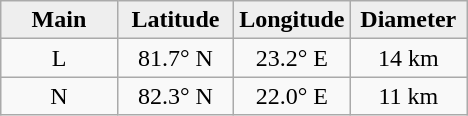<table class="wikitable">
<tr>
<th width="25%" style="background:#eeeeee;">Main</th>
<th width="25%" style="background:#eeeeee;">Latitude</th>
<th width="25%" style="background:#eeeeee;">Longitude</th>
<th width="25%" style="background:#eeeeee;">Diameter</th>
</tr>
<tr>
<td align="center">L</td>
<td align="center">81.7° N</td>
<td align="center">23.2° E</td>
<td align="center">14 km</td>
</tr>
<tr>
<td align="center">N</td>
<td align="center">82.3° N</td>
<td align="center">22.0° E</td>
<td align="center">11 km</td>
</tr>
</table>
